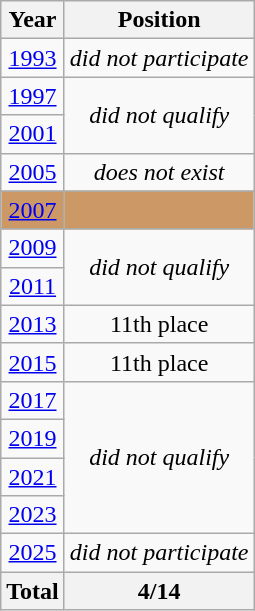<table class="wikitable" style="text-align: center;">
<tr>
<th>Year</th>
<th>Position</th>
</tr>
<tr>
<td> <a href='#'>1993</a></td>
<td><em>did not participate</em></td>
</tr>
<tr>
<td> <a href='#'>1997</a></td>
<td rowspan=2><em>did not qualify</em></td>
</tr>
<tr>
<td> <a href='#'>2001</a></td>
</tr>
<tr bgcolor=>
<td> <a href='#'>2005</a></td>
<td><em>does not exist</em></td>
</tr>
<tr bgcolor=cc9966>
<td> <a href='#'>2007</a></td>
<td></td>
</tr>
<tr>
<td> <a href='#'>2009</a></td>
<td rowspan=2><em>did not qualify</em></td>
</tr>
<tr>
<td> <a href='#'>2011</a></td>
</tr>
<tr>
<td> <a href='#'>2013</a></td>
<td>11th place</td>
</tr>
<tr>
<td> <a href='#'>2015</a></td>
<td>11th place</td>
</tr>
<tr>
<td> <a href='#'>2017</a></td>
<td rowspan=4><em>did not qualify</em></td>
</tr>
<tr>
<td> <a href='#'>2019</a></td>
</tr>
<tr>
<td> <a href='#'>2021</a></td>
</tr>
<tr>
<td> <a href='#'>2023</a></td>
</tr>
<tr>
<td> <a href='#'>2025</a></td>
<td><em>did not participate</em></td>
</tr>
<tr>
<th>Total</th>
<th>4/14</th>
</tr>
</table>
